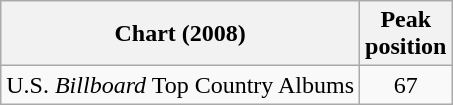<table class="wikitable">
<tr>
<th>Chart (2008)</th>
<th>Peak<br>position</th>
</tr>
<tr>
<td>U.S. <em>Billboard</em> Top Country Albums</td>
<td align="center">67</td>
</tr>
</table>
